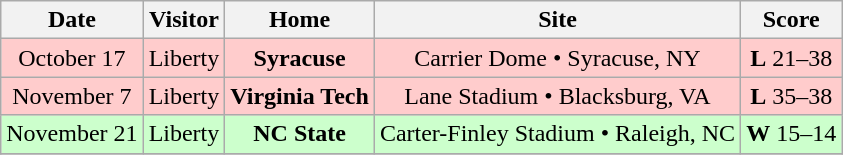<table class="wikitable" style="text-align:center">
<tr>
<th>Date</th>
<th>Visitor</th>
<th>Home</th>
<th>Site</th>
<th>Score</th>
</tr>
<tr style="background:#fcc;">
<td>October 17</td>
<td>Liberty</td>
<td><strong>Syracuse</strong></td>
<td>Carrier Dome • Syracuse, NY</td>
<td><strong>L</strong> 21–38</td>
</tr>
<tr style="background:#fcc;">
<td>November 7</td>
<td>Liberty</td>
<td><strong>Virginia Tech</strong></td>
<td>Lane Stadium • Blacksburg, VA</td>
<td><strong>L</strong> 35–38</td>
</tr>
<tr style="background:#cfc;">
<td>November 21</td>
<td>Liberty</td>
<td><strong>NC State</strong></td>
<td>Carter-Finley Stadium • Raleigh, NC</td>
<td><strong>W</strong> 15–14</td>
</tr>
<tr>
</tr>
</table>
